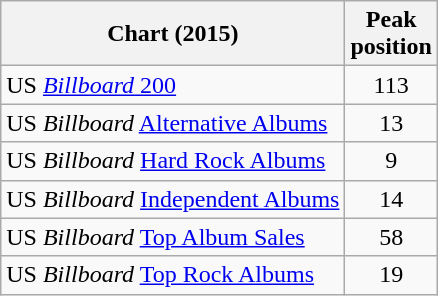<table class="wikitable sortable">
<tr>
<th>Chart (2015)</th>
<th>Peak<br>position</th>
</tr>
<tr>
<td>US <a href='#'><em>Billboard</em> 200</a></td>
<td style="text-align:center;">113</td>
</tr>
<tr>
<td>US <em>Billboard</em> <a href='#'>Alternative Albums</a></td>
<td style="text-align:center;">13</td>
</tr>
<tr>
<td>US <em>Billboard</em> <a href='#'>Hard Rock Albums</a></td>
<td style="text-align:center;">9</td>
</tr>
<tr>
<td>US <em>Billboard</em> <a href='#'>Independent Albums</a></td>
<td style="text-align:center;">14</td>
</tr>
<tr>
<td>US <em>Billboard</em> <a href='#'>Top Album Sales</a></td>
<td style="text-align:center;">58</td>
</tr>
<tr>
<td>US <em>Billboard</em> <a href='#'>Top Rock Albums</a></td>
<td style="text-align:center;">19</td>
</tr>
</table>
